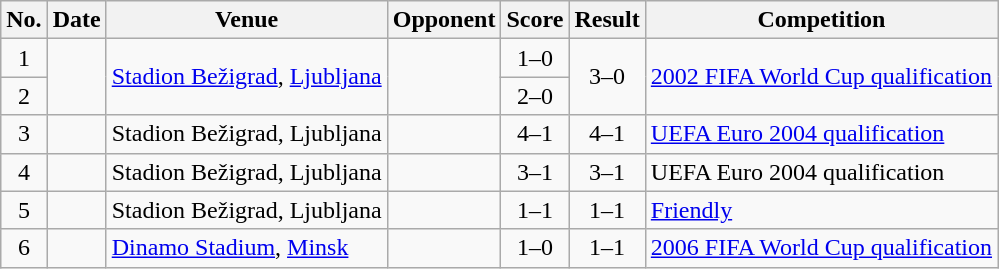<table class="wikitable sortable">
<tr>
<th scope="col">No.</th>
<th scope="col">Date</th>
<th scope="col">Venue</th>
<th scope="col">Opponent</th>
<th scope="col">Score</th>
<th scope="col">Result</th>
<th scope="col">Competition</th>
</tr>
<tr>
<td align="center">1</td>
<td rowspan="2"></td>
<td rowspan="2"><a href='#'>Stadion Bežigrad</a>, <a href='#'>Ljubljana</a></td>
<td rowspan="2"></td>
<td align="center">1–0</td>
<td rowspan="2" style="text-align:center">3–0</td>
<td rowspan="2"><a href='#'>2002 FIFA World Cup qualification</a></td>
</tr>
<tr>
<td align="center">2</td>
<td align="center">2–0</td>
</tr>
<tr>
<td align="center">3</td>
<td></td>
<td>Stadion Bežigrad, Ljubljana</td>
<td></td>
<td align="center">4–1</td>
<td align="center">4–1</td>
<td><a href='#'>UEFA Euro 2004 qualification</a></td>
</tr>
<tr>
<td align="center">4</td>
<td></td>
<td>Stadion Bežigrad, Ljubljana</td>
<td></td>
<td align="center">3–1</td>
<td align="center">3–1</td>
<td>UEFA Euro 2004 qualification</td>
</tr>
<tr>
<td align="center">5</td>
<td></td>
<td>Stadion Bežigrad, Ljubljana</td>
<td></td>
<td align="center">1–1</td>
<td align="center">1–1</td>
<td><a href='#'>Friendly</a></td>
</tr>
<tr>
<td align="center">6</td>
<td></td>
<td><a href='#'>Dinamo Stadium</a>, <a href='#'>Minsk</a></td>
<td></td>
<td align="center">1–0</td>
<td align="center">1–1</td>
<td><a href='#'>2006 FIFA World Cup qualification</a></td>
</tr>
</table>
